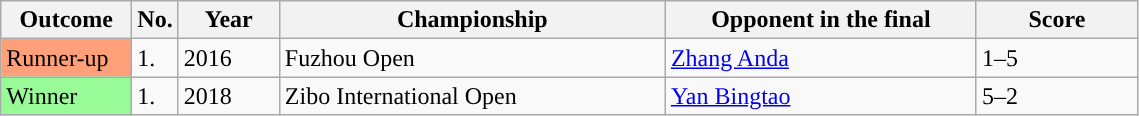<table class="wikitable sortable">
<tr>
<th style="width:80px;">Outcome</th>
<th style="width:20px;">No.</th>
<th style="width:60px;">Year</th>
<th style="width:250px;">Championship</th>
<th style="width:200px;">Opponent in the final</th>
<th style="width:100px;">Score</th>
</tr>
<tr>
<td style="background:#ffa07a;">Runner-up</td>
<td>1.</td>
<td>2016</td>
<td>Fuzhou Open</td>
<td> <a href='#'>Zhang Anda</a></td>
<td>1–5</td>
</tr>
<tr>
<td style="background:#98FB98">Winner</td>
<td>1.</td>
<td>2018</td>
<td>Zibo International Open</td>
<td> <a href='#'>Yan Bingtao</a></td>
<td>5–2</td>
</tr>
</table>
